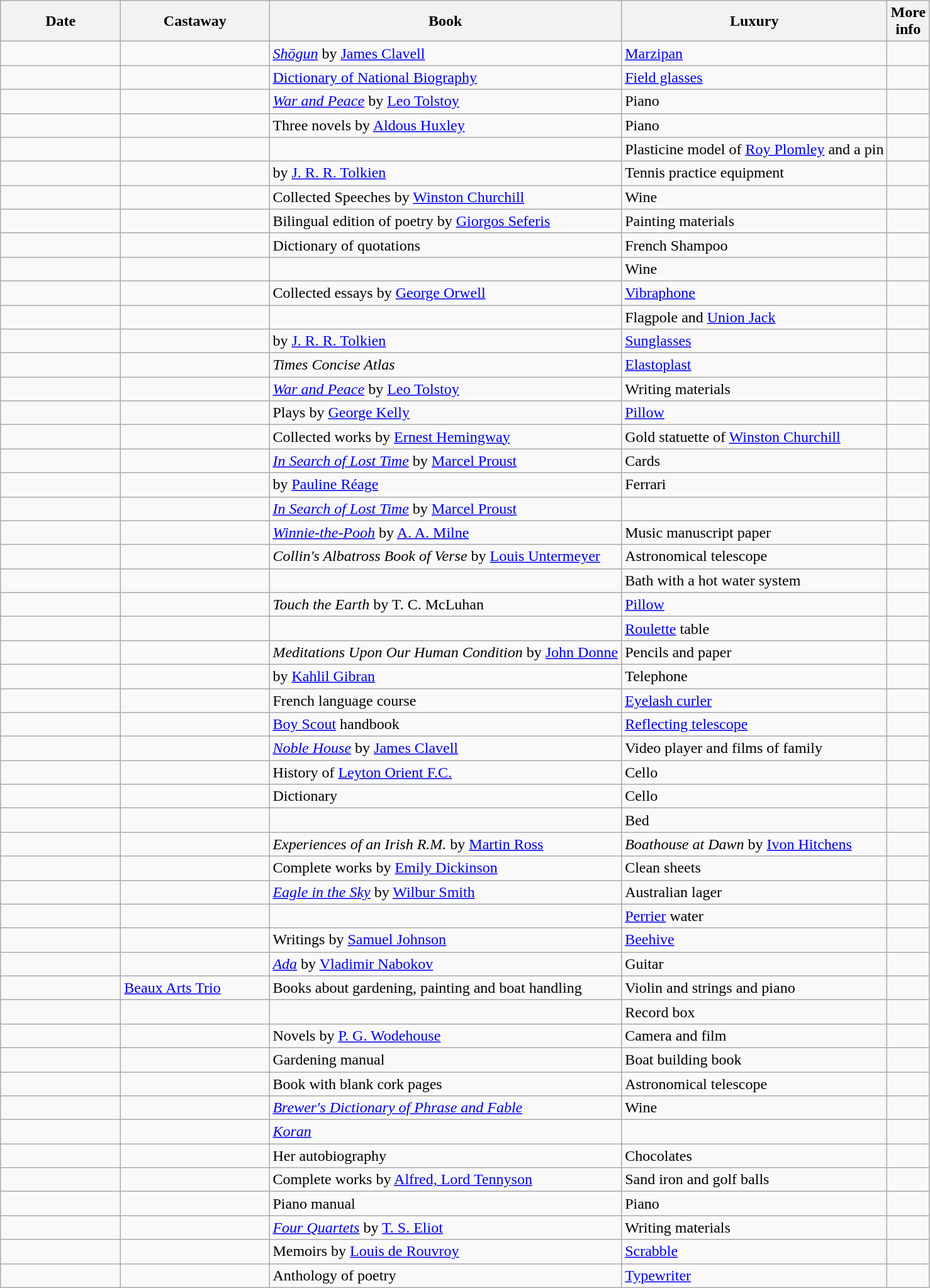<table class="wikitable sortable">
<tr>
<th width=120px>Date</th>
<th width=150px>Castaway</th>
<th>Book</th>
<th>Luxury</th>
<th class="unsortable">More<br>info</th>
</tr>
<tr>
<td></td>
<td></td>
<td><em><a href='#'>Shōgun</a></em> by <a href='#'>James Clavell</a></td>
<td><a href='#'>Marzipan</a></td>
<td></td>
</tr>
<tr>
<td></td>
<td></td>
<td><a href='#'>Dictionary of National Biography</a></td>
<td><a href='#'>Field glasses</a></td>
<td></td>
</tr>
<tr>
<td></td>
<td></td>
<td><em><a href='#'>War and Peace</a></em> by <a href='#'>Leo Tolstoy</a></td>
<td>Piano</td>
<td></td>
</tr>
<tr>
<td></td>
<td></td>
<td>Three novels by <a href='#'>Aldous Huxley</a></td>
<td>Piano</td>
<td></td>
</tr>
<tr>
<td></td>
<td></td>
<td></td>
<td>Plasticine model of <a href='#'>Roy Plomley</a> and a pin</td>
<td></td>
</tr>
<tr>
<td></td>
<td></td>
<td> by <a href='#'>J. R. R. Tolkien</a></td>
<td>Tennis practice equipment</td>
<td></td>
</tr>
<tr>
<td></td>
<td></td>
<td>Collected Speeches by <a href='#'>Winston Churchill</a></td>
<td>Wine</td>
<td></td>
</tr>
<tr>
<td></td>
<td></td>
<td>Bilingual edition of poetry by <a href='#'>Giorgos Seferis</a></td>
<td>Painting materials</td>
<td></td>
</tr>
<tr>
<td></td>
<td></td>
<td>Dictionary of quotations</td>
<td>French Shampoo</td>
<td></td>
</tr>
<tr>
<td></td>
<td></td>
<td></td>
<td>Wine</td>
<td></td>
</tr>
<tr>
<td></td>
<td></td>
<td>Collected essays by <a href='#'>George Orwell</a></td>
<td><a href='#'>Vibraphone</a></td>
<td></td>
</tr>
<tr>
<td></td>
<td></td>
<td></td>
<td>Flagpole and <a href='#'>Union Jack</a></td>
<td></td>
</tr>
<tr>
<td></td>
<td></td>
<td> by <a href='#'>J. R. R. Tolkien</a></td>
<td><a href='#'>Sunglasses</a></td>
<td></td>
</tr>
<tr>
<td></td>
<td></td>
<td><em>Times Concise Atlas</em></td>
<td><a href='#'>Elastoplast</a></td>
<td></td>
</tr>
<tr>
<td></td>
<td></td>
<td><em><a href='#'>War and Peace</a></em> by <a href='#'>Leo Tolstoy</a></td>
<td>Writing materials</td>
<td></td>
</tr>
<tr>
<td></td>
<td></td>
<td>Plays by <a href='#'>George Kelly</a></td>
<td><a href='#'>Pillow</a></td>
<td></td>
</tr>
<tr>
<td></td>
<td></td>
<td>Collected works by <a href='#'>Ernest Hemingway</a></td>
<td>Gold statuette of <a href='#'>Winston Churchill</a></td>
<td></td>
</tr>
<tr>
<td></td>
<td></td>
<td><em><a href='#'>In Search of Lost Time</a></em> by <a href='#'>Marcel Proust</a></td>
<td>Cards</td>
<td></td>
</tr>
<tr>
<td></td>
<td></td>
<td> by <a href='#'>Pauline Réage</a></td>
<td>Ferrari</td>
<td></td>
</tr>
<tr>
<td></td>
<td></td>
<td><em><a href='#'>In Search of Lost Time</a></em> by <a href='#'>Marcel Proust</a></td>
<td></td>
<td></td>
</tr>
<tr>
<td></td>
<td></td>
<td><em><a href='#'>Winnie-the-Pooh</a></em> by <a href='#'>A. A. Milne</a></td>
<td>Music manuscript paper</td>
<td></td>
</tr>
<tr>
<td></td>
<td></td>
<td><em>Collin's Albatross Book of Verse</em> by <a href='#'>Louis Untermeyer</a></td>
<td>Astronomical telescope</td>
<td></td>
</tr>
<tr>
<td></td>
<td></td>
<td></td>
<td>Bath with a hot water system</td>
<td></td>
</tr>
<tr>
<td></td>
<td></td>
<td><em>Touch the Earth</em> by T. C. McLuhan</td>
<td><a href='#'>Pillow</a></td>
<td></td>
</tr>
<tr>
<td></td>
<td></td>
<td></td>
<td><a href='#'>Roulette</a> table</td>
<td></td>
</tr>
<tr>
<td></td>
<td></td>
<td><em>Meditations Upon Our Human Condition</em> by <a href='#'>John Donne</a></td>
<td>Pencils and paper</td>
<td></td>
</tr>
<tr>
<td></td>
<td></td>
<td> by <a href='#'>Kahlil Gibran</a></td>
<td>Telephone</td>
<td></td>
</tr>
<tr>
<td></td>
<td></td>
<td>French language course</td>
<td><a href='#'>Eyelash curler</a></td>
<td></td>
</tr>
<tr>
<td></td>
<td></td>
<td><a href='#'>Boy Scout</a> handbook</td>
<td><a href='#'>Reflecting telescope</a></td>
<td></td>
</tr>
<tr>
<td></td>
<td></td>
<td><em><a href='#'>Noble House</a></em> by <a href='#'>James Clavell</a></td>
<td>Video player and films of family</td>
<td></td>
</tr>
<tr>
<td></td>
<td></td>
<td>History of <a href='#'>Leyton Orient F.C.</a></td>
<td>Cello</td>
<td></td>
</tr>
<tr>
<td></td>
<td></td>
<td>Dictionary</td>
<td>Cello</td>
<td></td>
</tr>
<tr>
<td></td>
<td></td>
<td></td>
<td>Bed</td>
<td></td>
</tr>
<tr>
<td></td>
<td></td>
<td><em>Experiences of an Irish R.M.</em> by <a href='#'>Martin Ross</a></td>
<td><em>Boathouse at Dawn</em> by <a href='#'>Ivon Hitchens</a></td>
<td></td>
</tr>
<tr>
<td></td>
<td></td>
<td>Complete works by <a href='#'>Emily Dickinson</a></td>
<td>Clean sheets</td>
<td></td>
</tr>
<tr>
<td></td>
<td></td>
<td><em><a href='#'>Eagle in the Sky</a></em> by <a href='#'>Wilbur Smith</a></td>
<td>Australian lager</td>
<td></td>
</tr>
<tr>
<td></td>
<td></td>
<td></td>
<td><a href='#'>Perrier</a> water</td>
<td></td>
</tr>
<tr>
<td></td>
<td></td>
<td>Writings by <a href='#'>Samuel Johnson</a></td>
<td><a href='#'>Beehive</a></td>
<td></td>
</tr>
<tr>
<td></td>
<td></td>
<td><em><a href='#'>Ada</a></em> by <a href='#'>Vladimir Nabokov</a></td>
<td>Guitar</td>
<td></td>
</tr>
<tr>
<td></td>
<td><a href='#'>Beaux Arts Trio</a></td>
<td>Books about gardening, painting and boat handling</td>
<td>Violin and strings and piano</td>
<td></td>
</tr>
<tr>
<td></td>
<td></td>
<td></td>
<td>Record box</td>
<td></td>
</tr>
<tr>
<td></td>
<td></td>
<td>Novels by <a href='#'>P. G. Wodehouse</a></td>
<td>Camera and film</td>
<td></td>
</tr>
<tr>
<td></td>
<td></td>
<td>Gardening manual</td>
<td>Boat building book</td>
<td></td>
</tr>
<tr>
<td></td>
<td></td>
<td>Book with blank cork pages</td>
<td>Astronomical telescope</td>
<td></td>
</tr>
<tr>
<td></td>
<td></td>
<td><em><a href='#'>Brewer's Dictionary of Phrase and Fable</a></em></td>
<td>Wine</td>
<td></td>
</tr>
<tr>
<td></td>
<td></td>
<td><em><a href='#'>Koran</a></em></td>
<td></td>
<td></td>
</tr>
<tr>
<td></td>
<td></td>
<td>Her autobiography</td>
<td>Chocolates</td>
<td></td>
</tr>
<tr>
<td></td>
<td></td>
<td>Complete works by <a href='#'>Alfred, Lord Tennyson</a></td>
<td>Sand iron and golf balls</td>
<td></td>
</tr>
<tr>
<td></td>
<td></td>
<td>Piano manual</td>
<td>Piano</td>
<td></td>
</tr>
<tr>
<td></td>
<td></td>
<td><em><a href='#'>Four Quartets</a></em> by <a href='#'>T. S. Eliot</a></td>
<td>Writing materials</td>
<td></td>
</tr>
<tr>
<td></td>
<td></td>
<td>Memoirs by <a href='#'>Louis de Rouvroy</a></td>
<td><a href='#'>Scrabble</a></td>
<td></td>
</tr>
<tr>
<td></td>
<td></td>
<td>Anthology of poetry</td>
<td><a href='#'>Typewriter</a></td>
<td></td>
</tr>
</table>
